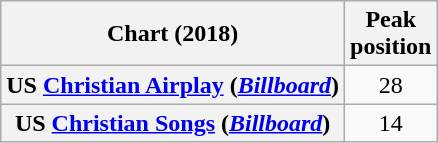<table class="wikitable plainrowheaders" style="text-align:center">
<tr>
<th scope="col">Chart (2018)</th>
<th scope="col">Peak<br>position</th>
</tr>
<tr>
<th scope="row">US <a href='#'>Christian Airplay</a> (<em><a href='#'>Billboard</a></em>)</th>
<td>28</td>
</tr>
<tr>
<th scope="row">US <a href='#'>Christian Songs</a> (<em><a href='#'>Billboard</a></em>)</th>
<td>14</td>
</tr>
</table>
